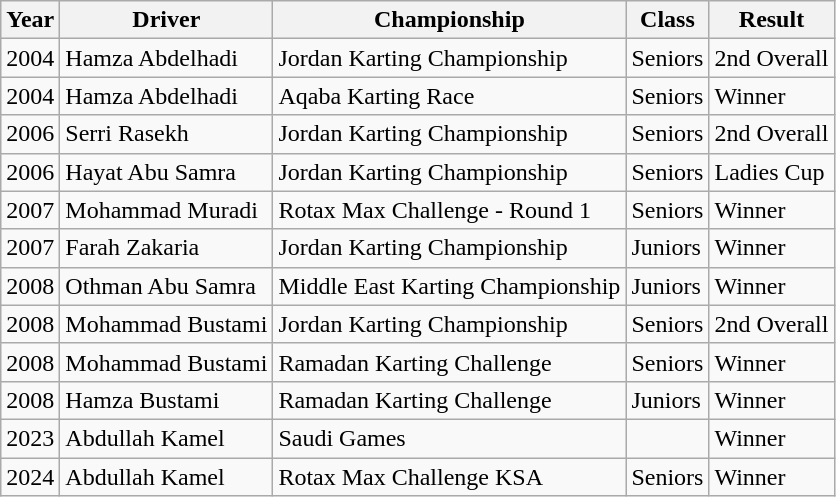<table class="wikitable" border="1">
<tr>
<th>Year</th>
<th>Driver</th>
<th>Championship</th>
<th>Class</th>
<th>Result</th>
</tr>
<tr>
<td>2004</td>
<td>Hamza Abdelhadi</td>
<td>Jordan Karting Championship</td>
<td>Seniors</td>
<td>2nd Overall</td>
</tr>
<tr>
<td>2004</td>
<td>Hamza Abdelhadi</td>
<td>Aqaba Karting Race</td>
<td>Seniors</td>
<td>Winner</td>
</tr>
<tr>
<td>2006</td>
<td>Serri Rasekh</td>
<td>Jordan Karting Championship</td>
<td>Seniors</td>
<td>2nd Overall</td>
</tr>
<tr>
<td>2006</td>
<td>Hayat Abu Samra</td>
<td>Jordan Karting Championship</td>
<td>Seniors</td>
<td>Ladies Cup</td>
</tr>
<tr>
<td>2007</td>
<td>Mohammad Muradi</td>
<td>Rotax Max Challenge - Round 1</td>
<td>Seniors</td>
<td>Winner</td>
</tr>
<tr>
<td>2007</td>
<td>Farah Zakaria</td>
<td>Jordan Karting Championship</td>
<td>Juniors</td>
<td>Winner</td>
</tr>
<tr>
<td>2008</td>
<td>Othman Abu Samra</td>
<td>Middle East Karting Championship</td>
<td>Juniors</td>
<td>Winner</td>
</tr>
<tr>
<td>2008</td>
<td>Mohammad Bustami</td>
<td>Jordan Karting Championship</td>
<td>Seniors</td>
<td>2nd Overall</td>
</tr>
<tr>
<td>2008</td>
<td>Mohammad Bustami</td>
<td>Ramadan Karting Challenge</td>
<td>Seniors</td>
<td>Winner</td>
</tr>
<tr>
<td>2008</td>
<td>Hamza Bustami</td>
<td>Ramadan Karting Challenge</td>
<td>Juniors</td>
<td>Winner</td>
</tr>
<tr>
<td>2023</td>
<td>Abdullah Kamel</td>
<td>Saudi Games</td>
<td></td>
<td>Winner</td>
</tr>
<tr>
<td>2024</td>
<td>Abdullah Kamel</td>
<td>Rotax Max Challenge KSA</td>
<td>Seniors</td>
<td>Winner</td>
</tr>
</table>
